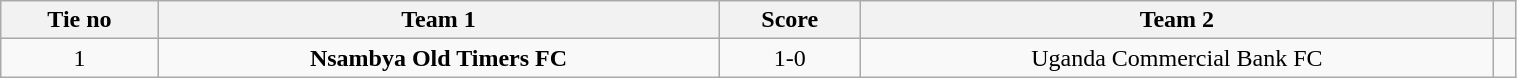<table class="wikitable" style="text-align:center; width:80%; font-size:100%">
<tr>
<th style= width="80px">Tie no</th>
<th style= width="300px">Team 1</th>
<th style= width="80px">Score</th>
<th style= width="300px">Team 2</th>
<th style= width="300px"></th>
</tr>
<tr>
<td>1</td>
<td><strong>Nsambya Old Timers FC</strong></td>
<td>1-0</td>
<td>Uganda Commercial Bank FC</td>
<td></td>
</tr>
</table>
